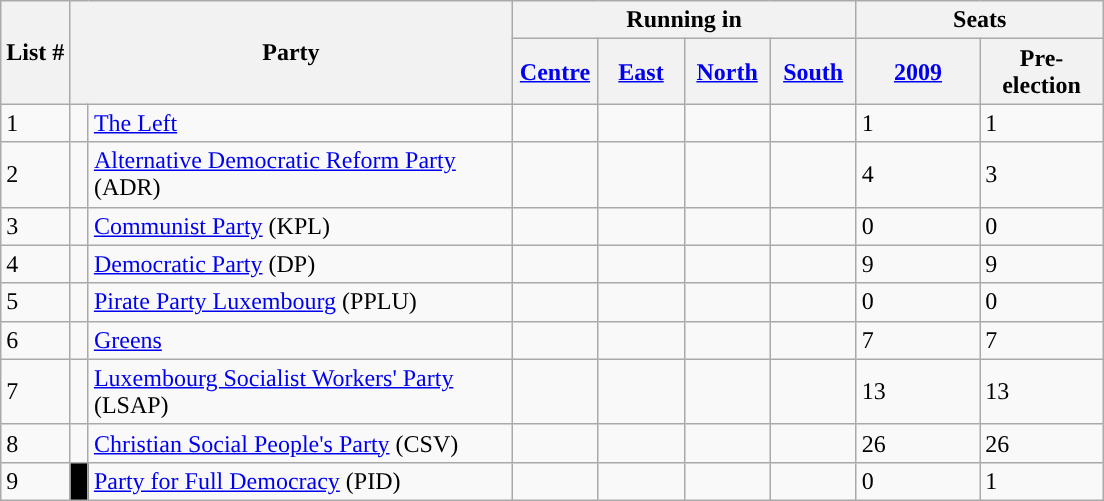<table class="wikitable">
<tr>
<th rowspan=2>List #</th>
<th rowspan=2 colspan=2>Party</th>
<th colspan=4>Running in</th>
<th colspan=2>Seats</th>
</tr>
<tr>
<th width=50px><a href='#'>Centre</a></th>
<th width=50px><a href='#'>East</a></th>
<th width=50px><a href='#'>North</a></th>
<th width=50px><a href='#'>South</a></th>
<th width=75px><a href='#'>2009</a></th>
<th width=75px>Pre-election</th>
</tr>
<tr>
<td>1</td>
<td style="background-color: "></td>
<td><a href='#'>The Left</a></td>
<td align=center></td>
<td align=center></td>
<td align=center></td>
<td align=center></td>
<td>1</td>
<td>1</td>
</tr>
<tr>
<td>2</td>
<td style="background-color: "></td>
<td><a href='#'>Alternative Democratic Reform Party</a> (ADR)</td>
<td align=center></td>
<td align=center></td>
<td align=center></td>
<td align=center></td>
<td>4</td>
<td>3</td>
</tr>
<tr>
<td>3</td>
<td width=5px style="background-color: "></td>
<td width=275px><a href='#'>Communist Party</a> (KPL)</td>
<td align=center></td>
<td align=center></td>
<td align=center></td>
<td align=center></td>
<td>0</td>
<td>0</td>
</tr>
<tr>
<td>4</td>
<td style="background-color: "></td>
<td><a href='#'>Democratic Party</a> (DP)</td>
<td align=center></td>
<td align=center></td>
<td align=center></td>
<td align=center></td>
<td>9</td>
<td>9</td>
</tr>
<tr>
<td>5</td>
<td style="background-color: "></td>
<td><a href='#'>Pirate Party Luxembourg</a> (PPLU)</td>
<td align=center></td>
<td align=center></td>
<td align=center></td>
<td align=center></td>
<td>0</td>
<td>0</td>
</tr>
<tr>
<td>6</td>
<td style="background-color: "></td>
<td><a href='#'>Greens</a></td>
<td align=center></td>
<td align=center></td>
<td align=center></td>
<td align=center></td>
<td>7</td>
<td>7</td>
</tr>
<tr>
<td>7</td>
<td style="background-color: "></td>
<td><a href='#'>Luxembourg Socialist Workers' Party</a> (LSAP)</td>
<td align=center></td>
<td align=center></td>
<td align=center></td>
<td align=center></td>
<td>13</td>
<td>13</td>
</tr>
<tr>
<td>8</td>
<td style="background-color: "></td>
<td><a href='#'>Christian Social People's Party</a> (CSV)</td>
<td align=center></td>
<td align=center></td>
<td align=center></td>
<td align=center></td>
<td>26</td>
<td>26</td>
</tr>
<tr>
<td>9</td>
<td style="color:inherit;background:#000000"></td>
<td><a href='#'>Party for Full Democracy</a> (PID)</td>
<td align=center></td>
<td align=center></td>
<td align=center></td>
<td align=center></td>
<td>0</td>
<td>1</td>
</tr>
</table>
